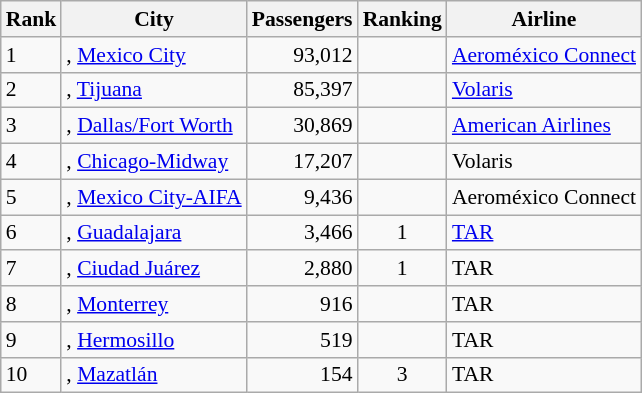<table class="wikitable" style="font-size: 90%" width= align=>
<tr>
<th>Rank</th>
<th>City</th>
<th>Passengers</th>
<th>Ranking</th>
<th>Airline</th>
</tr>
<tr>
<td>1</td>
<td>, <a href='#'>Mexico City</a></td>
<td align="right">93,012</td>
<td align="center"></td>
<td><a href='#'>Aeroméxico Connect</a></td>
</tr>
<tr>
<td>2</td>
<td>, <a href='#'>Tijuana</a></td>
<td align="right">85,397</td>
<td align="center"></td>
<td><a href='#'>Volaris</a></td>
</tr>
<tr>
<td>3</td>
<td>, <a href='#'>Dallas/Fort Worth</a></td>
<td align="right">30,869</td>
<td align="center"></td>
<td><a href='#'>American Airlines</a></td>
</tr>
<tr>
<td>4</td>
<td>, <a href='#'>Chicago-Midway</a></td>
<td align="right">17,207</td>
<td align="center"></td>
<td>Volaris</td>
</tr>
<tr>
<td>5</td>
<td>, <a href='#'>Mexico City-AIFA</a></td>
<td align="right">9,436</td>
<td align="center"></td>
<td>Aeroméxico Connect</td>
</tr>
<tr>
<td>6</td>
<td>, <a href='#'>Guadalajara</a></td>
<td align="right">3,466</td>
<td align="center"> 1</td>
<td><a href='#'>TAR</a></td>
</tr>
<tr>
<td>7</td>
<td>, <a href='#'>Ciudad Juárez</a></td>
<td align="right">2,880</td>
<td align="center"> 1</td>
<td>TAR</td>
</tr>
<tr>
<td>8</td>
<td>, <a href='#'>Monterrey</a></td>
<td align="right">916</td>
<td align="center"></td>
<td>TAR</td>
</tr>
<tr>
<td>9</td>
<td>, <a href='#'>Hermosillo</a></td>
<td align="right">519</td>
<td align="center"></td>
<td>TAR</td>
</tr>
<tr>
<td>10</td>
<td>, <a href='#'>Mazatlán</a></td>
<td align="right">154</td>
<td align="center"> 3</td>
<td>TAR</td>
</tr>
</table>
